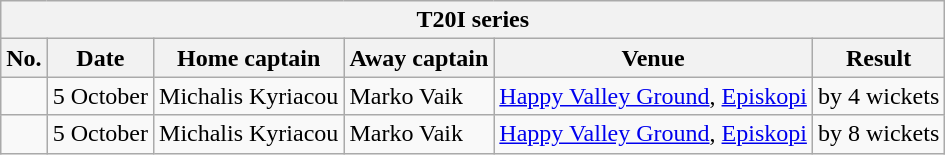<table class="wikitable">
<tr>
<th colspan="9">T20I series</th>
</tr>
<tr>
<th>No.</th>
<th>Date</th>
<th>Home captain</th>
<th>Away captain</th>
<th>Venue</th>
<th>Result</th>
</tr>
<tr>
<td></td>
<td>5 October</td>
<td>Michalis Kyriacou</td>
<td>Marko Vaik</td>
<td><a href='#'>Happy Valley Ground</a>, <a href='#'>Episkopi</a></td>
<td> by 4 wickets</td>
</tr>
<tr>
<td></td>
<td>5 October</td>
<td>Michalis Kyriacou</td>
<td>Marko Vaik</td>
<td><a href='#'>Happy Valley Ground</a>, <a href='#'>Episkopi</a></td>
<td> by 8 wickets</td>
</tr>
</table>
